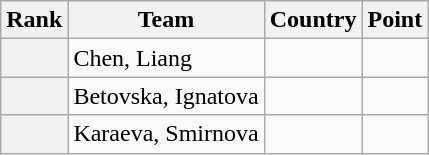<table class="wikitable sortable">
<tr>
<th>Rank</th>
<th>Team</th>
<th>Country</th>
<th>Point</th>
</tr>
<tr>
<th></th>
<td>Chen, Liang</td>
<td></td>
<td></td>
</tr>
<tr>
<th></th>
<td>Betovska, Ignatova</td>
<td></td>
<td></td>
</tr>
<tr>
<th></th>
<td>Karaeva, Smirnova</td>
<td></td>
<td></td>
</tr>
</table>
